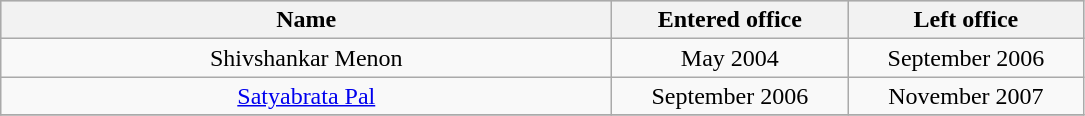<table class="wikitable" style="text-align:center">
<tr style="background:#cccccc">
<th scope="col" style="width: 400px;">Name</th>
<th scope="col" style="width: 150px;">Entered office</th>
<th scope="col" style="width: 150px;">Left office</th>
</tr>
<tr>
<td>Shivshankar Menon</td>
<td>May 2004</td>
<td>September 2006</td>
</tr>
<tr>
<td><a href='#'>Satyabrata Pal</a></td>
<td>September 2006</td>
<td>November 2007</td>
</tr>
<tr>
</tr>
</table>
